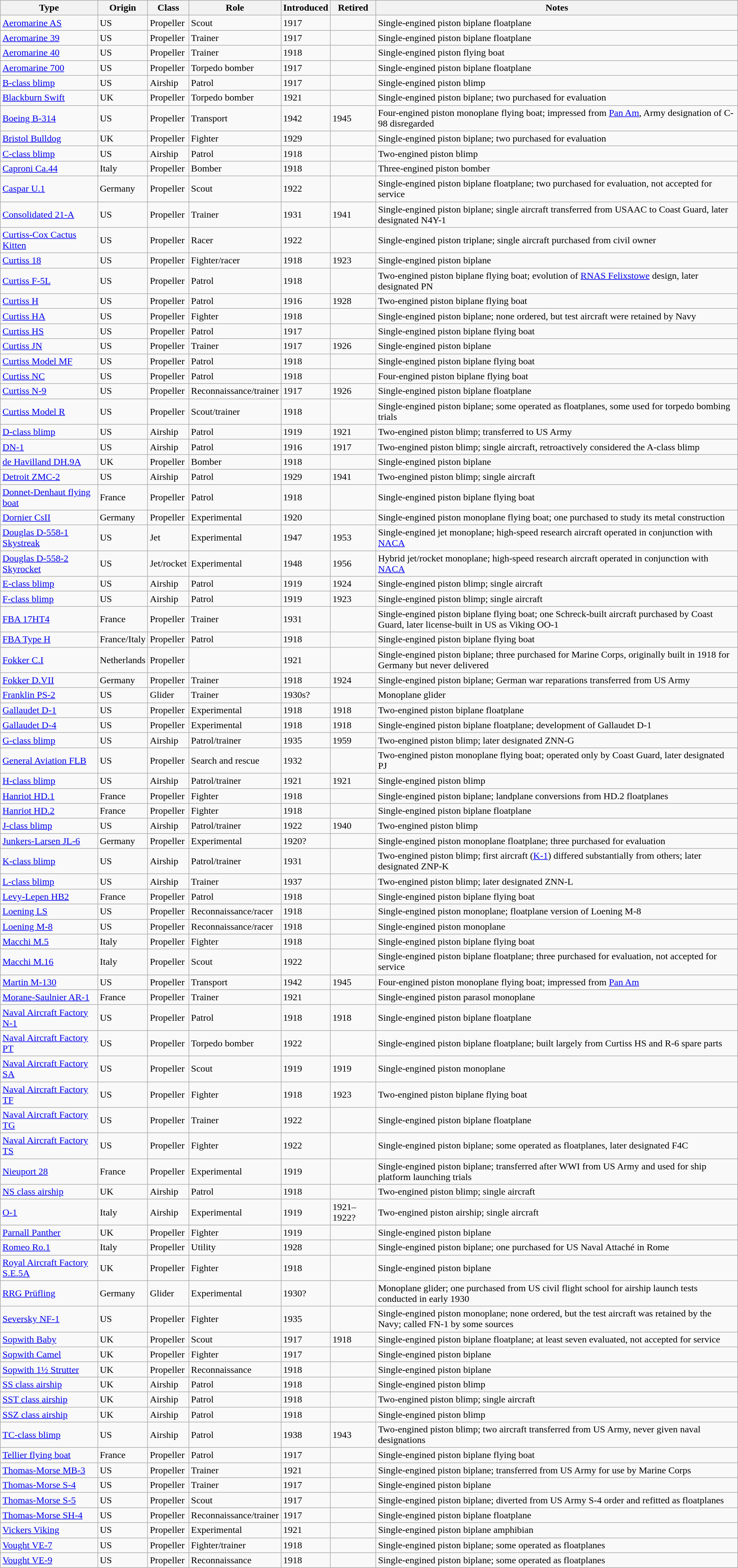<table class="wikitable sortable">
<tr>
<th>Type</th>
<th>Origin</th>
<th>Class</th>
<th>Role</th>
<th>Introduced</th>
<th>Retired</th>
<th>Notes</th>
</tr>
<tr>
<td><a href='#'>Aeromarine AS</a></td>
<td>US</td>
<td>Propeller</td>
<td>Scout</td>
<td>1917</td>
<td></td>
<td>Single-engined piston biplane floatplane</td>
</tr>
<tr>
<td><a href='#'>Aeromarine 39</a></td>
<td>US</td>
<td>Propeller</td>
<td>Trainer</td>
<td>1917</td>
<td></td>
<td>Single-engined piston biplane floatplane</td>
</tr>
<tr>
<td><a href='#'>Aeromarine 40</a></td>
<td>US</td>
<td>Propeller</td>
<td>Trainer</td>
<td>1918</td>
<td></td>
<td>Single-engined piston flying boat</td>
</tr>
<tr>
<td><a href='#'>Aeromarine 700</a></td>
<td>US</td>
<td>Propeller</td>
<td>Torpedo bomber</td>
<td>1917</td>
<td></td>
<td>Single-engined piston biplane floatplane</td>
</tr>
<tr>
<td><a href='#'>B-class blimp</a></td>
<td>US</td>
<td>Airship</td>
<td>Patrol</td>
<td>1917</td>
<td></td>
<td>Single-engined piston blimp</td>
</tr>
<tr>
<td><a href='#'>Blackburn Swift</a></td>
<td>UK</td>
<td>Propeller</td>
<td>Torpedo bomber</td>
<td>1921</td>
<td></td>
<td>Single-engined piston biplane; two purchased for evaluation</td>
</tr>
<tr>
<td><a href='#'>Boeing B-314</a></td>
<td>US</td>
<td>Propeller</td>
<td>Transport</td>
<td>1942</td>
<td>1945</td>
<td>Four-engined piston monoplane flying boat; impressed from <a href='#'>Pan Am</a>, Army designation of C-98 disregarded</td>
</tr>
<tr>
<td><a href='#'>Bristol Bulldog</a></td>
<td>UK</td>
<td>Propeller</td>
<td>Fighter</td>
<td>1929</td>
<td></td>
<td>Single-engined piston biplane; two purchased for evaluation</td>
</tr>
<tr>
<td><a href='#'>C-class blimp</a></td>
<td>US</td>
<td>Airship</td>
<td>Patrol</td>
<td>1918</td>
<td></td>
<td>Two-engined piston blimp</td>
</tr>
<tr>
<td><a href='#'>Caproni Ca.44</a></td>
<td>Italy</td>
<td>Propeller</td>
<td>Bomber</td>
<td>1918</td>
<td></td>
<td>Three-engined piston bomber</td>
</tr>
<tr>
<td><a href='#'>Caspar U.1</a></td>
<td>Germany</td>
<td>Propeller</td>
<td>Scout</td>
<td>1922</td>
<td></td>
<td>Single-engined piston biplane floatplane; two purchased for evaluation, not accepted for service</td>
</tr>
<tr>
<td><a href='#'>Consolidated 21-A</a></td>
<td>US</td>
<td>Propeller</td>
<td>Trainer</td>
<td>1931</td>
<td>1941</td>
<td>Single-engined piston biplane; single aircraft transferred from USAAC to Coast Guard, later designated N4Y-1</td>
</tr>
<tr>
<td><a href='#'>Curtiss-Cox Cactus Kitten</a></td>
<td>US</td>
<td>Propeller</td>
<td>Racer</td>
<td>1922</td>
<td></td>
<td>Single-engined piston triplane; single aircraft purchased from civil owner</td>
</tr>
<tr>
<td><a href='#'>Curtiss 18</a></td>
<td>US</td>
<td>Propeller</td>
<td>Fighter/racer</td>
<td>1918</td>
<td>1923</td>
<td>Single-engined piston biplane</td>
</tr>
<tr>
<td><a href='#'>Curtiss F-5L</a></td>
<td>US</td>
<td>Propeller</td>
<td>Patrol</td>
<td>1918</td>
<td></td>
<td>Two-engined piston biplane flying boat; evolution of <a href='#'>RNAS Felixstowe</a> design, later designated PN</td>
</tr>
<tr>
<td><a href='#'>Curtiss H</a></td>
<td>US</td>
<td>Propeller</td>
<td>Patrol</td>
<td>1916</td>
<td>1928</td>
<td>Two-engined piston biplane flying boat</td>
</tr>
<tr>
<td><a href='#'>Curtiss HA</a></td>
<td>US</td>
<td>Propeller</td>
<td>Fighter</td>
<td>1918</td>
<td></td>
<td>Single-engined piston biplane; none ordered, but test aircraft were retained by Navy</td>
</tr>
<tr>
<td><a href='#'>Curtiss HS</a></td>
<td>US</td>
<td>Propeller</td>
<td>Patrol</td>
<td>1917</td>
<td></td>
<td>Single-engined piston biplane flying boat</td>
</tr>
<tr>
<td><a href='#'>Curtiss JN</a></td>
<td>US</td>
<td>Propeller</td>
<td>Trainer</td>
<td>1917</td>
<td>1926</td>
<td>Single-engined piston biplane</td>
</tr>
<tr>
<td><a href='#'>Curtiss Model MF</a></td>
<td>US</td>
<td>Propeller</td>
<td>Patrol</td>
<td>1918</td>
<td></td>
<td>Single-engined piston biplane flying boat</td>
</tr>
<tr>
<td><a href='#'>Curtiss NC</a></td>
<td>US</td>
<td>Propeller</td>
<td>Patrol</td>
<td>1918</td>
<td></td>
<td>Four-engined piston biplane flying boat</td>
</tr>
<tr>
<td><a href='#'>Curtiss N-9</a></td>
<td>US</td>
<td>Propeller</td>
<td>Reconnaissance/trainer</td>
<td>1917</td>
<td>1926</td>
<td>Single-engined piston biplane floatplane</td>
</tr>
<tr>
<td><a href='#'>Curtiss Model R</a></td>
<td>US</td>
<td>Propeller</td>
<td>Scout/trainer</td>
<td>1918</td>
<td></td>
<td>Single-engined piston biplane; some operated as floatplanes, some used for torpedo bombing trials</td>
</tr>
<tr>
<td><a href='#'>D-class blimp</a></td>
<td>US</td>
<td>Airship</td>
<td>Patrol</td>
<td>1919</td>
<td>1921</td>
<td>Two-engined piston blimp; transferred to US Army</td>
</tr>
<tr>
<td><a href='#'>DN-1</a></td>
<td>US</td>
<td>Airship</td>
<td>Patrol</td>
<td>1916</td>
<td>1917</td>
<td>Two-engined piston blimp; single aircraft, retroactively considered the A-class blimp</td>
</tr>
<tr>
<td><a href='#'>de Havilland DH.9A</a></td>
<td>UK</td>
<td>Propeller</td>
<td>Bomber</td>
<td>1918</td>
<td></td>
<td>Single-engined piston biplane</td>
</tr>
<tr>
<td><a href='#'>Detroit ZMC-2</a></td>
<td>US</td>
<td>Airship</td>
<td>Patrol</td>
<td>1929</td>
<td>1941</td>
<td>Two-engined piston blimp; single aircraft</td>
</tr>
<tr>
<td><a href='#'>Donnet-Denhaut flying boat</a></td>
<td>France</td>
<td>Propeller</td>
<td>Patrol</td>
<td>1918</td>
<td></td>
<td>Single-engined piston biplane flying boat</td>
</tr>
<tr>
<td><a href='#'>Dornier CsII</a></td>
<td>Germany</td>
<td>Propeller</td>
<td>Experimental</td>
<td>1920</td>
<td></td>
<td>Single-engined piston monoplane flying boat; one purchased to study its metal construction</td>
</tr>
<tr>
<td><a href='#'>Douglas D-558-1 Skystreak</a></td>
<td>US</td>
<td>Jet</td>
<td>Experimental</td>
<td>1947</td>
<td>1953</td>
<td>Single-engined jet monoplane; high-speed research aircraft operated in conjunction with <a href='#'>NACA</a></td>
</tr>
<tr>
<td><a href='#'>Douglas D-558-2 Skyrocket</a></td>
<td>US</td>
<td>Jet/rocket</td>
<td>Experimental</td>
<td>1948</td>
<td>1956</td>
<td>Hybrid jet/rocket monoplane; high-speed research aircraft operated in conjunction with <a href='#'>NACA</a></td>
</tr>
<tr>
<td><a href='#'>E-class blimp</a></td>
<td>US</td>
<td>Airship</td>
<td>Patrol</td>
<td>1919</td>
<td>1924</td>
<td>Single-engined piston blimp; single aircraft</td>
</tr>
<tr>
<td><a href='#'>F-class blimp</a></td>
<td>US</td>
<td>Airship</td>
<td>Patrol</td>
<td>1919</td>
<td>1923</td>
<td>Single-engined piston blimp; single aircraft</td>
</tr>
<tr>
<td><a href='#'>FBA 17HT4</a></td>
<td>France</td>
<td>Propeller</td>
<td>Trainer</td>
<td>1931</td>
<td></td>
<td>Single-engined piston biplane flying boat; one Schreck-built aircraft purchased by Coast Guard, later license-built in US as Viking OO-1</td>
</tr>
<tr>
<td><a href='#'>FBA Type H</a></td>
<td>France/Italy</td>
<td>Propeller</td>
<td>Patrol</td>
<td>1918</td>
<td></td>
<td>Single-engined piston biplane flying boat</td>
</tr>
<tr>
<td><a href='#'>Fokker C.I</a></td>
<td>Netherlands</td>
<td>Propeller</td>
<td></td>
<td>1921</td>
<td></td>
<td>Single-engined piston biplane; three purchased for Marine Corps, originally built in 1918 for Germany but never delivered</td>
</tr>
<tr>
<td><a href='#'>Fokker D.VII</a></td>
<td>Germany</td>
<td>Propeller</td>
<td>Trainer</td>
<td>1918</td>
<td>1924</td>
<td>Single-engined piston biplane; German war reparations transferred from US Army</td>
</tr>
<tr>
<td><a href='#'>Franklin PS-2</a></td>
<td>US</td>
<td>Glider</td>
<td>Trainer</td>
<td>1930s?</td>
<td></td>
<td>Monoplane glider</td>
</tr>
<tr>
<td><a href='#'>Gallaudet D-1</a></td>
<td>US</td>
<td>Propeller</td>
<td>Experimental</td>
<td>1918</td>
<td>1918</td>
<td>Two-engined piston biplane floatplane</td>
</tr>
<tr>
<td><a href='#'>Gallaudet D-4</a></td>
<td>US</td>
<td>Propeller</td>
<td>Experimental</td>
<td>1918</td>
<td>1918</td>
<td>Single-engined piston biplane floatplane; development of Gallaudet D-1</td>
</tr>
<tr>
<td><a href='#'>G-class blimp</a></td>
<td>US</td>
<td>Airship</td>
<td>Patrol/trainer</td>
<td>1935</td>
<td>1959</td>
<td>Two-engined piston blimp; later designated ZNN-G</td>
</tr>
<tr>
<td><a href='#'>General Aviation FLB</a></td>
<td>US</td>
<td>Propeller</td>
<td>Search and rescue</td>
<td>1932</td>
<td></td>
<td>Two-engined piston monoplane flying boat; operated only by Coast Guard, later designated PJ</td>
</tr>
<tr>
<td><a href='#'>H-class blimp</a></td>
<td>US</td>
<td>Airship</td>
<td>Patrol/trainer</td>
<td>1921</td>
<td>1921</td>
<td>Single-engined piston blimp</td>
</tr>
<tr>
<td><a href='#'>Hanriot HD.1</a></td>
<td>France</td>
<td>Propeller</td>
<td>Fighter</td>
<td>1918</td>
<td></td>
<td>Single-engined piston biplane; landplane conversions from HD.2 floatplanes</td>
</tr>
<tr>
<td><a href='#'>Hanriot HD.2</a></td>
<td>France</td>
<td>Propeller</td>
<td>Fighter</td>
<td>1918</td>
<td></td>
<td>Single-engined piston biplane floatplane</td>
</tr>
<tr>
<td><a href='#'>J-class blimp</a></td>
<td>US</td>
<td>Airship</td>
<td>Patrol/trainer</td>
<td>1922</td>
<td>1940</td>
<td>Two-engined piston blimp</td>
</tr>
<tr>
<td><a href='#'>Junkers-Larsen JL-6</a></td>
<td>Germany</td>
<td>Propeller</td>
<td>Experimental</td>
<td>1920?</td>
<td></td>
<td>Single-engined piston monoplane floatplane; three purchased for evaluation</td>
</tr>
<tr>
<td><a href='#'>K-class blimp</a></td>
<td>US</td>
<td>Airship</td>
<td>Patrol/trainer</td>
<td>1931</td>
<td></td>
<td>Two-engined piston blimp; first aircraft (<a href='#'>K-1</a>) differed substantially from others; later designated ZNP-K</td>
</tr>
<tr>
<td><a href='#'>L-class blimp</a></td>
<td>US</td>
<td>Airship</td>
<td>Trainer</td>
<td>1937</td>
<td></td>
<td>Two-engined piston blimp; later designated ZNN-L</td>
</tr>
<tr>
<td><a href='#'>Levy-Lepen HB2</a></td>
<td>France</td>
<td>Propeller</td>
<td>Patrol</td>
<td>1918</td>
<td></td>
<td>Single-engined piston biplane flying boat</td>
</tr>
<tr>
<td><a href='#'>Loening LS</a></td>
<td>US</td>
<td>Propeller</td>
<td>Reconnaissance/racer</td>
<td>1918</td>
<td></td>
<td>Single-engined piston monoplane; floatplane version of Loening M-8</td>
</tr>
<tr>
<td><a href='#'>Loening M-8</a></td>
<td>US</td>
<td>Propeller</td>
<td>Reconnaissance/racer</td>
<td>1918</td>
<td></td>
<td>Single-engined piston monoplane</td>
</tr>
<tr>
<td><a href='#'>Macchi M.5</a></td>
<td>Italy</td>
<td>Propeller</td>
<td>Fighter</td>
<td>1918</td>
<td></td>
<td>Single-engined piston biplane flying boat</td>
</tr>
<tr>
<td><a href='#'>Macchi M.16</a></td>
<td>Italy</td>
<td>Propeller</td>
<td>Scout</td>
<td>1922</td>
<td></td>
<td>Single-engined piston biplane floatplane; three purchased for evaluation, not accepted for service</td>
</tr>
<tr>
<td><a href='#'>Martin M-130</a></td>
<td>US</td>
<td>Propeller</td>
<td>Transport</td>
<td>1942</td>
<td>1945</td>
<td>Four-engined piston monoplane flying boat; impressed from <a href='#'>Pan Am</a></td>
</tr>
<tr>
<td><a href='#'>Morane-Saulnier AR-1</a></td>
<td>France</td>
<td>Propeller</td>
<td>Trainer</td>
<td>1921</td>
<td></td>
<td>Single-engined piston parasol monoplane</td>
</tr>
<tr>
<td><a href='#'>Naval Aircraft Factory N-1</a></td>
<td>US</td>
<td>Propeller</td>
<td>Patrol</td>
<td>1918</td>
<td>1918</td>
<td>Single-engined piston biplane floatplane</td>
</tr>
<tr>
<td><a href='#'>Naval Aircraft Factory PT</a></td>
<td>US</td>
<td>Propeller</td>
<td>Torpedo bomber</td>
<td>1922</td>
<td></td>
<td>Single-engined piston biplane floatplane; built largely from Curtiss HS and R-6 spare parts</td>
</tr>
<tr>
<td><a href='#'>Naval Aircraft Factory SA</a></td>
<td>US</td>
<td>Propeller</td>
<td>Scout</td>
<td>1919</td>
<td>1919</td>
<td>Single-engined piston monoplane</td>
</tr>
<tr>
<td><a href='#'>Naval Aircraft Factory TF</a></td>
<td>US</td>
<td>Propeller</td>
<td>Fighter</td>
<td>1918</td>
<td>1923</td>
<td>Two-engined piston biplane flying boat</td>
</tr>
<tr>
<td><a href='#'>Naval Aircraft Factory TG</a></td>
<td>US</td>
<td>Propeller</td>
<td>Trainer</td>
<td>1922</td>
<td></td>
<td>Single-engined piston biplane floatplane</td>
</tr>
<tr>
<td><a href='#'>Naval Aircraft Factory TS</a></td>
<td>US</td>
<td>Propeller</td>
<td>Fighter</td>
<td>1922</td>
<td></td>
<td>Single-engined piston biplane; some operated as floatplanes, later designated F4C</td>
</tr>
<tr>
<td><a href='#'>Nieuport 28</a></td>
<td>France</td>
<td>Propeller</td>
<td>Experimental</td>
<td>1919</td>
<td></td>
<td>Single-engined piston biplane; transferred after WWI from US Army and used for ship platform launching trials</td>
</tr>
<tr>
<td><a href='#'>NS class airship</a></td>
<td>UK</td>
<td>Airship</td>
<td>Patrol</td>
<td>1918</td>
<td></td>
<td>Two-engined piston blimp; single aircraft</td>
</tr>
<tr>
<td><a href='#'>O-1</a></td>
<td>Italy</td>
<td>Airship</td>
<td>Experimental</td>
<td>1919</td>
<td>1921–1922?</td>
<td>Two-engined piston airship; single aircraft</td>
</tr>
<tr>
<td><a href='#'>Parnall Panther</a></td>
<td>UK</td>
<td>Propeller</td>
<td>Fighter</td>
<td>1919</td>
<td></td>
<td>Single-engined piston biplane</td>
</tr>
<tr>
<td><a href='#'>Romeo Ro.1</a></td>
<td>Italy</td>
<td>Propeller</td>
<td>Utility</td>
<td>1928</td>
<td></td>
<td>Single-engined piston biplane; one purchased for US Naval Attaché in Rome</td>
</tr>
<tr>
<td><a href='#'>Royal Aircraft Factory S.E.5A</a></td>
<td>UK</td>
<td>Propeller</td>
<td>Fighter</td>
<td>1918</td>
<td></td>
<td>Single-engined piston biplane</td>
</tr>
<tr>
<td><a href='#'>RRG Prüfling</a></td>
<td>Germany</td>
<td>Glider</td>
<td>Experimental</td>
<td>1930?</td>
<td></td>
<td>Monoplane glider; one purchased from US civil flight school for airship launch tests conducted in early 1930</td>
</tr>
<tr>
<td><a href='#'>Seversky NF-1</a></td>
<td>US</td>
<td>Propeller</td>
<td>Fighter</td>
<td>1935</td>
<td></td>
<td>Single-engined piston monoplane; none ordered, but the test aircraft was retained by the Navy; called FN-1 by some sources</td>
</tr>
<tr>
<td><a href='#'>Sopwith Baby</a></td>
<td>UK</td>
<td>Propeller</td>
<td>Scout</td>
<td>1917</td>
<td>1918</td>
<td>Single-engined piston biplane floatplane; at least seven evaluated, not accepted for service</td>
</tr>
<tr>
<td><a href='#'>Sopwith Camel</a></td>
<td>UK</td>
<td>Propeller</td>
<td>Fighter</td>
<td>1917</td>
<td></td>
<td>Single-engined piston biplane</td>
</tr>
<tr>
<td><a href='#'>Sopwith 1½ Strutter</a></td>
<td>UK</td>
<td>Propeller</td>
<td>Reconnaissance</td>
<td>1918</td>
<td></td>
<td>Single-engined piston biplane</td>
</tr>
<tr>
<td><a href='#'>SS class airship</a></td>
<td>UK</td>
<td>Airship</td>
<td>Patrol</td>
<td>1918</td>
<td></td>
<td>Single-engined piston blimp</td>
</tr>
<tr>
<td><a href='#'>SST class airship</a></td>
<td>UK</td>
<td>Airship</td>
<td>Patrol</td>
<td>1918</td>
<td></td>
<td>Two-engined piston blimp; single aircraft</td>
</tr>
<tr>
<td><a href='#'>SSZ class airship</a></td>
<td>UK</td>
<td>Airship</td>
<td>Patrol</td>
<td>1918</td>
<td></td>
<td>Single-engined piston blimp</td>
</tr>
<tr>
<td><a href='#'>TC-class blimp</a></td>
<td>US</td>
<td>Airship</td>
<td>Patrol</td>
<td>1938</td>
<td>1943</td>
<td>Two-engined piston blimp; two aircraft transferred from US Army, never given naval designations</td>
</tr>
<tr>
<td><a href='#'>Tellier flying boat</a></td>
<td>France</td>
<td>Propeller</td>
<td>Patrol</td>
<td>1917</td>
<td></td>
<td>Single-engined piston biplane flying boat</td>
</tr>
<tr>
<td><a href='#'>Thomas-Morse MB-3</a></td>
<td>US</td>
<td>Propeller</td>
<td>Trainer</td>
<td>1921</td>
<td></td>
<td>Single-engined piston biplane; transferred from US Army for use by Marine Corps</td>
</tr>
<tr>
<td><a href='#'>Thomas-Morse S-4</a></td>
<td>US</td>
<td>Propeller</td>
<td>Trainer</td>
<td>1917</td>
<td></td>
<td>Single-engined piston biplane</td>
</tr>
<tr>
<td><a href='#'>Thomas-Morse S-5</a></td>
<td>US</td>
<td>Propeller</td>
<td>Scout</td>
<td>1917</td>
<td></td>
<td>Single-engined piston biplane; diverted from US Army S-4 order and refitted as floatplanes</td>
</tr>
<tr>
<td><a href='#'>Thomas-Morse SH-4</a></td>
<td>US</td>
<td>Propeller</td>
<td>Reconnaissance/trainer</td>
<td>1917</td>
<td></td>
<td>Single-engined piston biplane floatplane</td>
</tr>
<tr>
<td><a href='#'>Vickers Viking</a></td>
<td>US</td>
<td>Propeller</td>
<td>Experimental</td>
<td>1921</td>
<td></td>
<td>Single-engined piston biplane amphibian</td>
</tr>
<tr>
<td><a href='#'>Vought VE-7</a></td>
<td>US</td>
<td>Propeller</td>
<td>Fighter/trainer</td>
<td>1918</td>
<td></td>
<td>Single-engined piston biplane; some operated as floatplanes</td>
</tr>
<tr>
<td><a href='#'>Vought VE-9</a></td>
<td>US</td>
<td>Propeller</td>
<td>Reconnaissance</td>
<td>1918</td>
<td></td>
<td>Single-engined piston biplane; some operated as floatplanes</td>
</tr>
</table>
